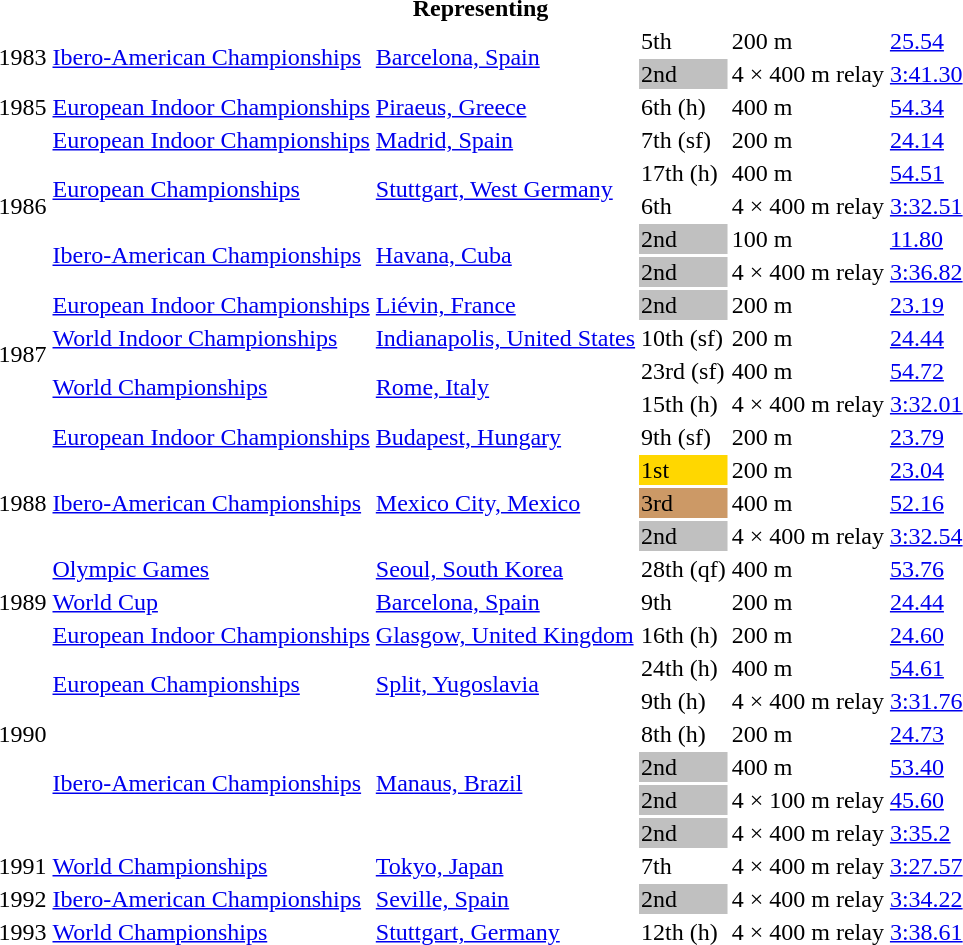<table>
<tr>
<th colspan="6">Representing </th>
</tr>
<tr>
<td rowspan=2>1983</td>
<td rowspan=2><a href='#'>Ibero-American Championships</a></td>
<td rowspan=2><a href='#'>Barcelona, Spain</a></td>
<td>5th</td>
<td>200 m</td>
<td><a href='#'>25.54</a></td>
</tr>
<tr>
<td bgcolor=silver>2nd</td>
<td>4 × 400 m relay</td>
<td><a href='#'>3:41.30</a></td>
</tr>
<tr>
<td>1985</td>
<td><a href='#'>European Indoor Championships</a></td>
<td><a href='#'>Piraeus, Greece</a></td>
<td>6th (h)</td>
<td>400 m</td>
<td><a href='#'>54.34</a></td>
</tr>
<tr>
<td rowspan=5>1986</td>
<td><a href='#'>European Indoor Championships</a></td>
<td><a href='#'>Madrid, Spain</a></td>
<td>7th (sf)</td>
<td>200 m</td>
<td><a href='#'>24.14</a></td>
</tr>
<tr>
<td rowspan=2><a href='#'>European Championships</a></td>
<td rowspan=2><a href='#'>Stuttgart, West Germany</a></td>
<td>17th (h)</td>
<td>400 m</td>
<td><a href='#'>54.51</a></td>
</tr>
<tr>
<td>6th</td>
<td>4 × 400 m relay</td>
<td><a href='#'>3:32.51</a></td>
</tr>
<tr>
<td rowspan=2><a href='#'>Ibero-American Championships</a></td>
<td rowspan=2><a href='#'>Havana, Cuba</a></td>
<td bgcolor=silver>2nd</td>
<td>100 m</td>
<td><a href='#'>11.80</a></td>
</tr>
<tr>
<td bgcolor=silver>2nd</td>
<td>4 × 400 m relay</td>
<td><a href='#'>3:36.82</a></td>
</tr>
<tr>
<td rowspan=4>1987</td>
<td><a href='#'>European Indoor Championships</a></td>
<td><a href='#'>Liévin, France</a></td>
<td bgcolor=silver>2nd</td>
<td>200 m</td>
<td><a href='#'>23.19</a></td>
</tr>
<tr>
<td><a href='#'>World Indoor Championships</a></td>
<td><a href='#'>Indianapolis, United States</a></td>
<td>10th (sf)</td>
<td>200 m</td>
<td><a href='#'>24.44</a></td>
</tr>
<tr>
<td rowspan=2><a href='#'>World Championships</a></td>
<td rowspan=2><a href='#'>Rome, Italy</a></td>
<td>23rd (sf)</td>
<td>400 m</td>
<td><a href='#'>54.72</a></td>
</tr>
<tr>
<td>15th (h)</td>
<td>4 × 400 m relay</td>
<td><a href='#'>3:32.01</a></td>
</tr>
<tr>
<td rowspan=5>1988</td>
<td><a href='#'>European Indoor Championships</a></td>
<td><a href='#'>Budapest, Hungary</a></td>
<td>9th (sf)</td>
<td>200 m</td>
<td><a href='#'>23.79</a></td>
</tr>
<tr>
<td rowspan=3><a href='#'>Ibero-American Championships</a></td>
<td rowspan=3><a href='#'>Mexico City, Mexico</a></td>
<td bgcolor=gold>1st</td>
<td>200 m</td>
<td><a href='#'>23.04</a></td>
</tr>
<tr>
<td bgcolor=cc9966>3rd</td>
<td>400 m</td>
<td><a href='#'>52.16</a></td>
</tr>
<tr>
<td bgcolor=silver>2nd</td>
<td>4 × 400 m relay</td>
<td><a href='#'>3:32.54</a></td>
</tr>
<tr>
<td><a href='#'>Olympic Games</a></td>
<td><a href='#'>Seoul, South Korea</a></td>
<td>28th (qf)</td>
<td>400 m</td>
<td><a href='#'>53.76</a></td>
</tr>
<tr>
<td>1989</td>
<td><a href='#'>World Cup</a></td>
<td><a href='#'>Barcelona, Spain</a></td>
<td>9th</td>
<td>200 m</td>
<td><a href='#'>24.44</a></td>
</tr>
<tr>
<td rowspan=7>1990</td>
<td><a href='#'>European Indoor Championships</a></td>
<td><a href='#'>Glasgow, United Kingdom</a></td>
<td>16th (h)</td>
<td>200 m</td>
<td><a href='#'>24.60</a></td>
</tr>
<tr>
<td rowspan=2><a href='#'>European Championships</a></td>
<td rowspan=2><a href='#'>Split, Yugoslavia</a></td>
<td>24th (h)</td>
<td>400 m</td>
<td><a href='#'>54.61</a></td>
</tr>
<tr>
<td>9th (h)</td>
<td>4 × 400 m relay</td>
<td><a href='#'>3:31.76</a></td>
</tr>
<tr>
<td rowspan=4><a href='#'>Ibero-American Championships</a></td>
<td rowspan=4><a href='#'>Manaus, Brazil</a></td>
<td>8th (h)</td>
<td>200 m</td>
<td><a href='#'>24.73</a></td>
</tr>
<tr>
<td bgcolor=silver>2nd</td>
<td>400 m</td>
<td><a href='#'>53.40</a></td>
</tr>
<tr>
<td bgcolor=silver>2nd</td>
<td>4 × 100 m relay</td>
<td><a href='#'>45.60</a></td>
</tr>
<tr>
<td bgcolor=silver>2nd</td>
<td>4 × 400 m relay</td>
<td><a href='#'>3:35.2</a></td>
</tr>
<tr>
<td>1991</td>
<td><a href='#'>World Championships</a></td>
<td><a href='#'>Tokyo, Japan</a></td>
<td>7th</td>
<td>4 × 400 m relay</td>
<td><a href='#'>3:27.57</a></td>
</tr>
<tr>
<td>1992</td>
<td><a href='#'>Ibero-American Championships</a></td>
<td><a href='#'>Seville, Spain</a></td>
<td bgcolor=silver>2nd</td>
<td>4 × 400 m relay</td>
<td><a href='#'>3:34.22</a></td>
</tr>
<tr>
<td>1993</td>
<td><a href='#'>World Championships</a></td>
<td><a href='#'>Stuttgart, Germany</a></td>
<td>12th (h)</td>
<td>4 × 400 m relay</td>
<td><a href='#'>3:38.61</a></td>
</tr>
</table>
